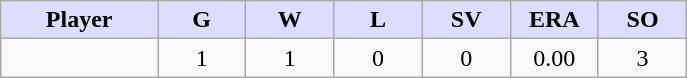<table class="wikitable sortable">
<tr>
<th style="background:#ddf; width:16%;">Player</th>
<th style="background:#ddf; width:9%;">G</th>
<th style="background:#ddf; width:9%;">W</th>
<th style="background:#ddf; width:9%;">L</th>
<th style="background:#ddf; width:9%;">SV</th>
<th style="background:#ddf; width:9%;">ERA</th>
<th style="background:#ddf; width:9%;">SO</th>
</tr>
<tr style="text-align:center;">
<td></td>
<td>1</td>
<td>1</td>
<td>0</td>
<td>0</td>
<td>0.00</td>
<td>3</td>
</tr>
</table>
